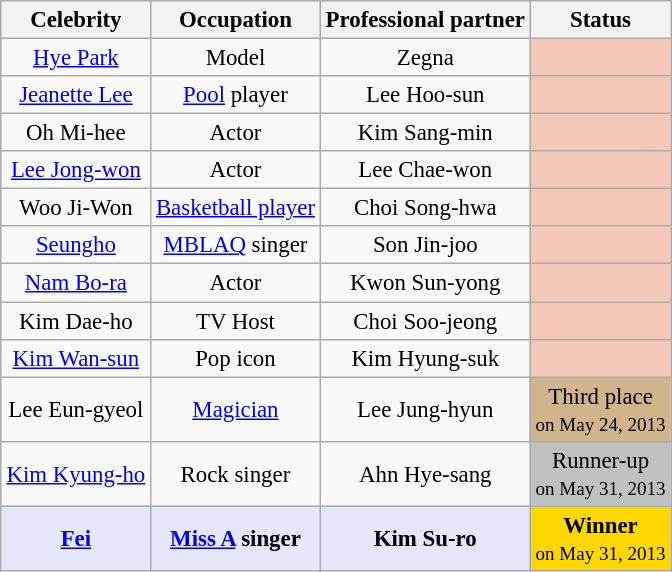<table class="wikitable sortable" style="text-align: center; white-space:nowrap; margin:auto; font-size:95.2%;">
<tr>
<th>Celebrity</th>
<th>Occupation</th>
<th>Professional partner</th>
<th>Status</th>
</tr>
<tr>
<td><a href='#'>Hye Park</a></td>
<td>Model</td>
<td>Zegna</td>
<td style="background:#f4c7b8;"></td>
</tr>
<tr>
<td><a href='#'>Jeanette Lee</a></td>
<td><a href='#'>Pool</a> player</td>
<td>Lee Hoo-sun</td>
<td style="background:#f4c7b8;"></td>
</tr>
<tr>
<td>Oh Mi-hee</td>
<td>Actor</td>
<td>Kim Sang-min</td>
<td style="background:#f4c7b8;"></td>
</tr>
<tr>
<td><a href='#'>Lee Jong-won</a></td>
<td>Actor</td>
<td>Lee Chae-won</td>
<td style="background:#f4c7b8;"></td>
</tr>
<tr>
<td>Woo Ji-Won</td>
<td><a href='#'>Basketball player</a></td>
<td>Choi Song-hwa</td>
<td style="background:#f4c7b8;"></td>
</tr>
<tr>
<td><a href='#'>Seungho</a></td>
<td><a href='#'>MBLAQ</a> singer</td>
<td>Son Jin-joo</td>
<td style="background:#f4c7b8;"></td>
</tr>
<tr>
<td><a href='#'>Nam Bo-ra</a></td>
<td>Actor</td>
<td>Kwon Sun-yong</td>
<td style="background:#f4c7b8;"></td>
</tr>
<tr>
<td>Kim Dae-ho</td>
<td>TV Host</td>
<td>Choi Soo-jeong</td>
<td style="background:#f4c7b8;"></td>
</tr>
<tr>
<td><a href='#'>Kim Wan-sun</a></td>
<td>Pop icon</td>
<td>Kim Hyung-suk</td>
<td style="background:#f4c7b8;"></td>
</tr>
<tr>
<td>Lee Eun-gyeol</td>
<td><a href='#'>Magician</a></td>
<td>Lee Jung-hyun</td>
<td style="background:tan;">Third place<br><small>on May 24, 2013</small></td>
</tr>
<tr>
<td><a href='#'>Kim Kyung-ho</a></td>
<td>Rock singer</td>
<td>Ahn Hye-sang</td>
<td style="background:silver;">Runner-up<br><small>on May 31, 2013</small></td>
</tr>
<tr>
<td style="background:lavender;"><strong><a href='#'>Fei</a></strong></td>
<td style="background:lavender;"><strong><a href='#'>Miss A</a> singer</strong></td>
<td style="background:lavender;"><strong>Kim Su-ro</strong></td>
<td style="background:gold;"><strong>Winner</strong><br><small>on May 31, 2013</small></td>
</tr>
</table>
